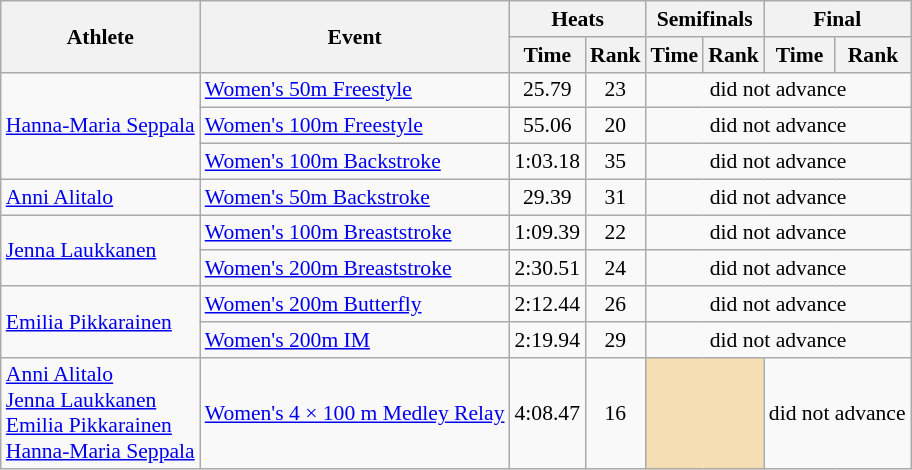<table class=wikitable style="font-size:90%">
<tr>
<th rowspan="2">Athlete</th>
<th rowspan="2">Event</th>
<th colspan="2">Heats</th>
<th colspan="2">Semifinals</th>
<th colspan="2">Final</th>
</tr>
<tr>
<th>Time</th>
<th>Rank</th>
<th>Time</th>
<th>Rank</th>
<th>Time</th>
<th>Rank</th>
</tr>
<tr>
<td rowspan="3"><a href='#'>Hanna-Maria Seppala</a></td>
<td><a href='#'>Women's 50m Freestyle</a></td>
<td align=center>25.79</td>
<td align=center>23</td>
<td align=center colspan=4>did not advance</td>
</tr>
<tr>
<td><a href='#'>Women's 100m Freestyle</a></td>
<td align=center>55.06</td>
<td align=center>20</td>
<td align=center colspan=4>did not advance</td>
</tr>
<tr>
<td><a href='#'>Women's 100m Backstroke</a></td>
<td align=center>1:03.18</td>
<td align=center>35</td>
<td align=center colspan=4>did not advance</td>
</tr>
<tr>
<td rowspan="1"><a href='#'>Anni Alitalo</a></td>
<td><a href='#'>Women's 50m Backstroke</a></td>
<td align=center>29.39</td>
<td align=center>31</td>
<td align=center colspan=4>did not advance</td>
</tr>
<tr>
<td rowspan="2"><a href='#'>Jenna Laukkanen</a></td>
<td><a href='#'>Women's 100m Breaststroke</a></td>
<td align=center>1:09.39</td>
<td align=center>22</td>
<td align=center colspan=4>did not advance</td>
</tr>
<tr>
<td><a href='#'>Women's 200m Breaststroke</a></td>
<td align=center>2:30.51</td>
<td align=center>24</td>
<td align=center colspan=4>did not advance</td>
</tr>
<tr>
<td rowspan="2"><a href='#'>Emilia Pikkarainen</a></td>
<td><a href='#'>Women's 200m Butterfly</a></td>
<td align=center>2:12.44</td>
<td align=center>26</td>
<td align=center colspan=4>did not advance</td>
</tr>
<tr>
<td><a href='#'>Women's 200m IM</a></td>
<td align=center>2:19.94</td>
<td align=center>29</td>
<td align=center colspan=4>did not advance</td>
</tr>
<tr>
<td rowspan="1"><a href='#'>Anni Alitalo</a><br><a href='#'>Jenna Laukkanen</a><br><a href='#'>Emilia Pikkarainen</a><br><a href='#'>Hanna-Maria Seppala</a></td>
<td><a href='#'>Women's 4 × 100 m Medley Relay</a></td>
<td align=center>4:08.47</td>
<td align=center>16</td>
<td colspan= 2 bgcolor="wheat"></td>
<td align=center colspan=2>did not advance</td>
</tr>
</table>
